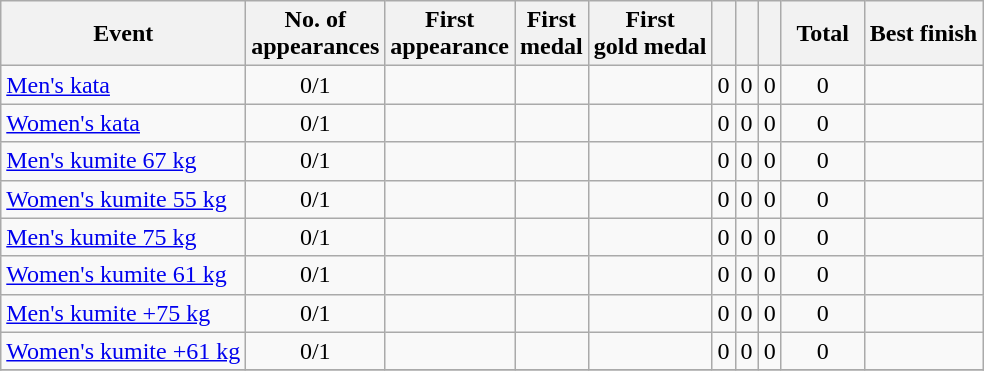<table class="wikitable sortable" style="text-align:center">
<tr>
<th>Event</th>
<th>No. of<br>appearances</th>
<th>First<br>appearance</th>
<th>First<br>medal</th>
<th>First<br>gold medal</th>
<th width:3em; font-weight:bold;"></th>
<th width:3em; font-weight:bold;"></th>
<th width:3em; font-weight:bold;"></th>
<th style="width:3em; font-weight:bold;">Total</th>
<th>Best finish</th>
</tr>
<tr>
<td align=left><a href='#'>Men's kata</a></td>
<td>0/1</td>
<td></td>
<td></td>
<td></td>
<td>0</td>
<td>0</td>
<td>0</td>
<td>0</td>
<td></td>
</tr>
<tr>
<td align=left><a href='#'>Women's kata</a></td>
<td>0/1</td>
<td></td>
<td></td>
<td></td>
<td>0</td>
<td>0</td>
<td>0</td>
<td>0</td>
<td></td>
</tr>
<tr>
<td align=left><a href='#'>Men's kumite 67 kg</a></td>
<td>0/1</td>
<td></td>
<td></td>
<td></td>
<td>0</td>
<td>0</td>
<td>0</td>
<td>0</td>
<td></td>
</tr>
<tr>
<td align=left><a href='#'>Women's kumite 55 kg</a></td>
<td>0/1</td>
<td></td>
<td></td>
<td></td>
<td>0</td>
<td>0</td>
<td>0</td>
<td>0</td>
<td></td>
</tr>
<tr>
<td align=left><a href='#'>Men's kumite 75 kg</a></td>
<td>0/1</td>
<td></td>
<td></td>
<td></td>
<td>0</td>
<td>0</td>
<td>0</td>
<td>0</td>
<td></td>
</tr>
<tr>
<td align=left><a href='#'>Women's kumite 61 kg</a></td>
<td>0/1</td>
<td></td>
<td></td>
<td></td>
<td>0</td>
<td>0</td>
<td>0</td>
<td>0</td>
<td></td>
</tr>
<tr>
<td align=left><a href='#'>Men's kumite +75 kg</a></td>
<td>0/1</td>
<td></td>
<td></td>
<td></td>
<td>0</td>
<td>0</td>
<td>0</td>
<td>0</td>
<td></td>
</tr>
<tr>
<td align=left><a href='#'>Women's kumite +61 kg</a></td>
<td>0/1</td>
<td></td>
<td></td>
<td></td>
<td>0</td>
<td>0</td>
<td>0</td>
<td>0</td>
<td></td>
</tr>
<tr>
</tr>
</table>
